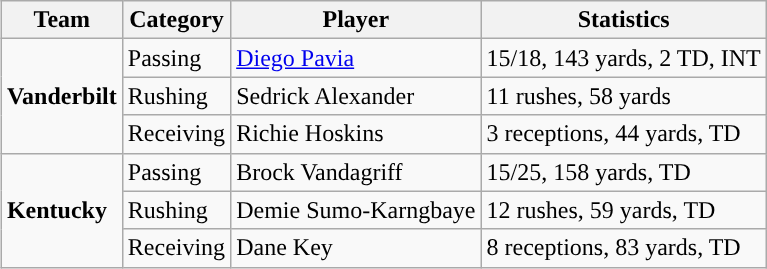<table class="wikitable" style="float: right;">
<tr>
<th>Team</th>
<th>Category</th>
<th>Player</th>
<th>Statistics</th>
</tr>
<tr>
<td rowspan=3><strong>Vanderbilt</strong></td>
<td>Passing</td>
<td><a href='#'>Diego Pavia</a></td>
<td>15/18, 143 yards, 2 TD, INT</td>
</tr>
<tr>
<td>Rushing</td>
<td>Sedrick Alexander</td>
<td>11 rushes, 58 yards</td>
</tr>
<tr>
<td>Receiving</td>
<td>Richie Hoskins</td>
<td>3 receptions, 44 yards, TD</td>
</tr>
<tr>
<td rowspan=3><strong>Kentucky</strong></td>
<td>Passing</td>
<td>Brock Vandagriff</td>
<td>15/25, 158 yards, TD</td>
</tr>
<tr>
<td>Rushing</td>
<td>Demie Sumo-Karngbaye</td>
<td>12 rushes, 59 yards, TD</td>
</tr>
<tr>
<td>Receiving</td>
<td>Dane Key</td>
<td>8 receptions, 83 yards, TD</td>
</tr>
</table>
